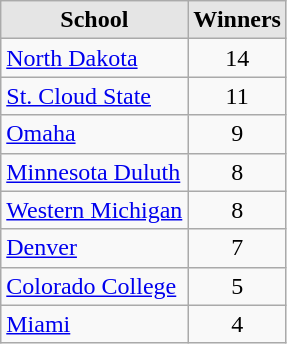<table class="wikitable">
<tr>
<th style="background:#e5e5e5;">School</th>
<th style="background:#e5e5e5;">Winners</th>
</tr>
<tr>
<td><a href='#'>North Dakota</a></td>
<td align=center>14</td>
</tr>
<tr>
<td><a href='#'>St. Cloud State</a></td>
<td align=center>11</td>
</tr>
<tr>
<td><a href='#'>Omaha</a></td>
<td align=center>9</td>
</tr>
<tr>
<td><a href='#'>Minnesota Duluth</a></td>
<td align=center>8</td>
</tr>
<tr>
<td><a href='#'>Western Michigan</a></td>
<td align=center>8</td>
</tr>
<tr>
<td><a href='#'>Denver</a></td>
<td align=center>7</td>
</tr>
<tr>
<td><a href='#'>Colorado College</a></td>
<td align=center>5</td>
</tr>
<tr>
<td><a href='#'>Miami</a></td>
<td align=center>4</td>
</tr>
</table>
